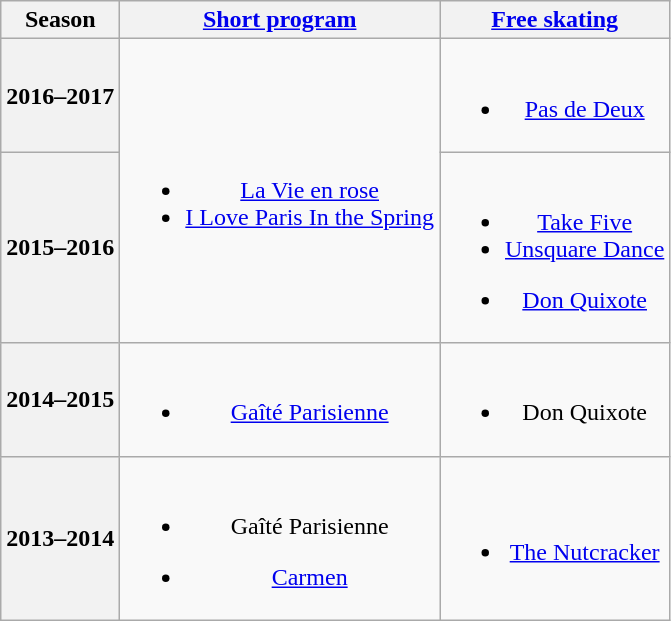<table class="wikitable" style="text-align:center">
<tr>
<th>Season</th>
<th><a href='#'>Short program</a></th>
<th><a href='#'>Free skating</a></th>
</tr>
<tr>
<th>2016–2017 <br> </th>
<td rowspan=2><br><ul><li><a href='#'>La Vie en rose</a> <br> </li><li><a href='#'>I Love Paris In the Spring</a> <br> </li></ul></td>
<td><br><ul><li><a href='#'>Pas de Deux</a> <br> </li></ul></td>
</tr>
<tr>
<th>2015–2016 <br> </th>
<td><br><ul><li><a href='#'>Take Five</a> <br> </li><li><a href='#'>Unsquare Dance</a> <br> </li></ul><ul><li><a href='#'>Don Quixote</a> <br> </li></ul></td>
</tr>
<tr>
<th>2014–2015 <br> </th>
<td><br><ul><li><a href='#'>Gaîté Parisienne</a> <br> </li></ul></td>
<td><br><ul><li>Don Quixote <br> </li></ul></td>
</tr>
<tr>
<th>2013–2014 <br> </th>
<td><br><ul><li>Gaîté Parisienne <br> </li></ul><ul><li><a href='#'>Carmen</a> <br> </li></ul></td>
<td><br><ul><li><a href='#'>The Nutcracker</a> <br> </li></ul></td>
</tr>
</table>
